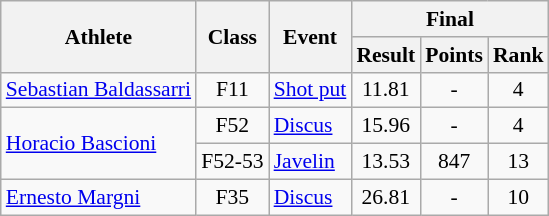<table class=wikitable style="font-size:90%">
<tr>
<th rowspan="2">Athlete</th>
<th rowspan="2">Class</th>
<th rowspan="2">Event</th>
<th colspan="3">Final</th>
</tr>
<tr>
<th>Result</th>
<th>Points</th>
<th>Rank</th>
</tr>
<tr>
<td><a href='#'>Sebastian Baldassarri</a></td>
<td style="text-align:center;">F11</td>
<td><a href='#'>Shot put</a></td>
<td style="text-align:center;">11.81</td>
<td style="text-align:center;">-</td>
<td style="text-align:center;">4</td>
</tr>
<tr>
<td rowspan="2"><a href='#'>Horacio Bascioni</a></td>
<td style="text-align:center;">F52</td>
<td><a href='#'>Discus</a></td>
<td style="text-align:center;">15.96</td>
<td style="text-align:center;">-</td>
<td style="text-align:center;">4</td>
</tr>
<tr>
<td style="text-align:center;">F52-53</td>
<td><a href='#'>Javelin</a></td>
<td style="text-align:center;">13.53</td>
<td style="text-align:center;">847</td>
<td style="text-align:center;">13</td>
</tr>
<tr>
<td><a href='#'>Ernesto Margni</a></td>
<td style="text-align:center;">F35</td>
<td><a href='#'>Discus</a></td>
<td style="text-align:center;">26.81</td>
<td style="text-align:center;">-</td>
<td style="text-align:center;">10</td>
</tr>
</table>
